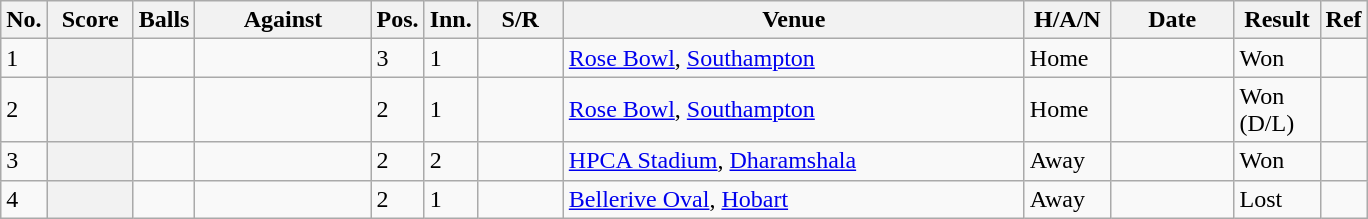<table class="wikitable plainrowheaders sortable">
<tr>
<th scope="col" style="width:10px">No.</th>
<th scope="col" style="width:50px">Score</th>
<th scope="col" style="width:20px">Balls</th>
<th scope="col" style="width:110px">Against</th>
<th scope="col" style="width:10px">Pos.</th>
<th scope="col" style="width:10px">Inn.</th>
<th scope="col" style="width:50px">S/R</th>
<th scope="col" style="width:300px">Venue</th>
<th scope="col" style="width:50px">H/A/N</th>
<th scope="col" style="width:75px">Date</th>
<th scope="col" style="width:50px">Result</th>
<th scope="col" class="unsortable">Ref</th>
</tr>
<tr>
<td>1</td>
<th scope="row"></th>
<td></td>
<td></td>
<td>3</td>
<td>1</td>
<td></td>
<td><a href='#'>Rose Bowl</a>, <a href='#'>Southampton</a></td>
<td>Home</td>
<td></td>
<td>Won</td>
<td></td>
</tr>
<tr>
<td>2</td>
<th scope="row"></th>
<td></td>
<td></td>
<td>2</td>
<td>1</td>
<td></td>
<td><a href='#'>Rose Bowl</a>, <a href='#'>Southampton</a></td>
<td>Home</td>
<td></td>
<td>Won (D/L)</td>
<td></td>
</tr>
<tr>
<td>3</td>
<th scope="row"></th>
<td></td>
<td></td>
<td>2</td>
<td>2</td>
<td></td>
<td><a href='#'>HPCA Stadium</a>, <a href='#'>Dharamshala</a></td>
<td>Away</td>
<td></td>
<td>Won</td>
<td></td>
</tr>
<tr>
<td>4</td>
<th scope="row"></th>
<td></td>
<td></td>
<td>2</td>
<td>1</td>
<td></td>
<td><a href='#'>Bellerive Oval</a>, <a href='#'>Hobart</a></td>
<td>Away</td>
<td></td>
<td>Lost</td>
<td></td>
</tr>
</table>
